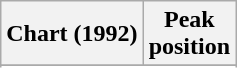<table class="wikitable sortable plainrowheaders">
<tr>
<th>Chart (1992)</th>
<th>Peak<br>position</th>
</tr>
<tr>
</tr>
<tr>
</tr>
<tr>
</tr>
<tr>
</tr>
<tr>
</tr>
</table>
